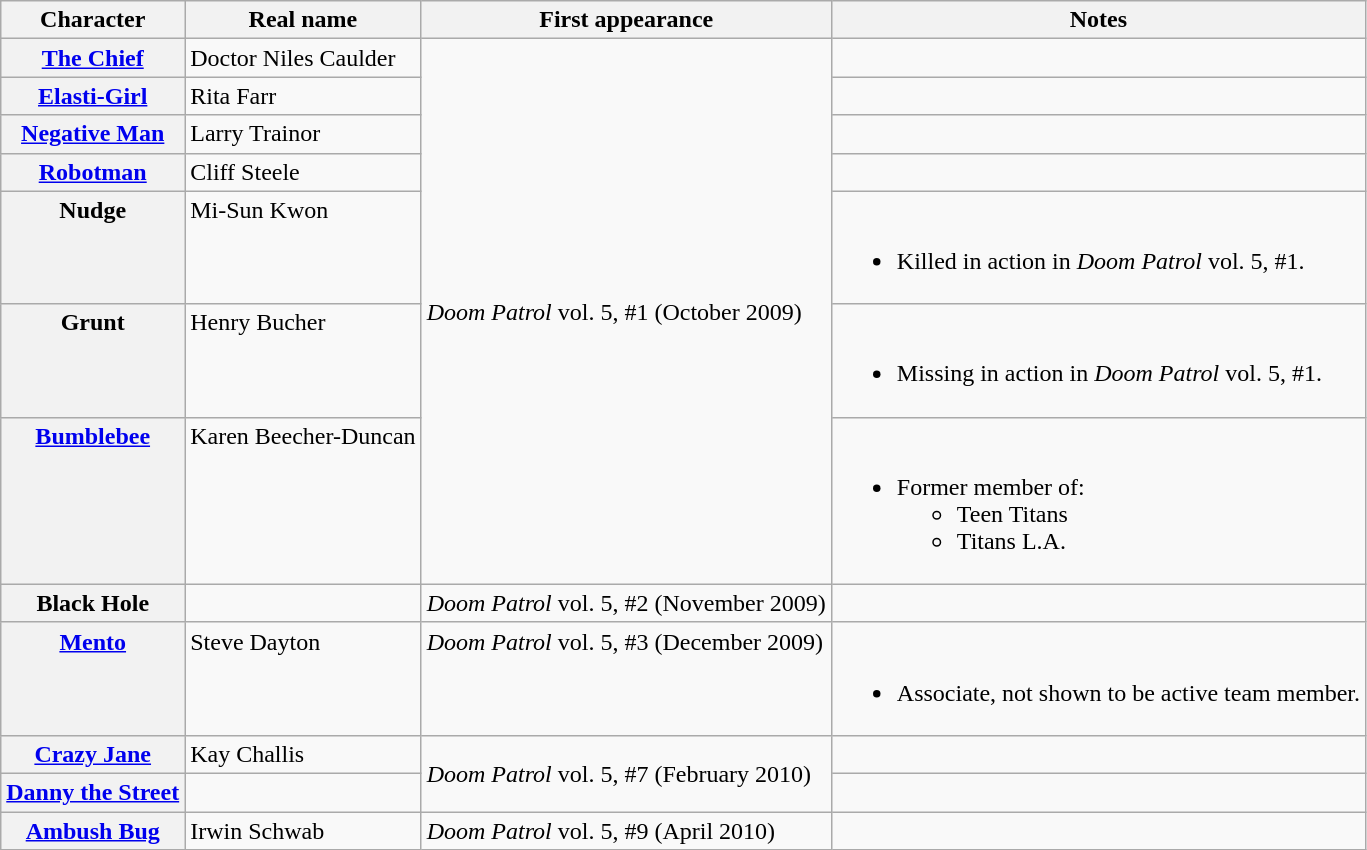<table class="wikitable plainrowheaders">
<tr>
<th scope="col">Character</th>
<th scope="col">Real name</th>
<th scope="col">First appearance</th>
<th scope="col">Notes</th>
</tr>
<tr>
<th scope="row" valign="top"><a href='#'>The Chief</a></th>
<td valign="top">Doctor Niles Caulder</td>
<td rowspan="7"><em>Doom Patrol</em> vol. 5, #1 (October 2009)</td>
<td valign="top"></td>
</tr>
<tr>
<th scope="row" valign="top"><a href='#'>Elasti-Girl</a></th>
<td valign="top">Rita Farr</td>
<td valign="top"></td>
</tr>
<tr>
<th scope="row" valign="top"><a href='#'>Negative Man</a></th>
<td valign="top">Larry Trainor</td>
<td valign="top"></td>
</tr>
<tr>
<th scope="row" valign="top"><a href='#'>Robotman</a></th>
<td valign="top">Cliff Steele</td>
<td valign="top"></td>
</tr>
<tr>
<th scope="row" valign="top">Nudge</th>
<td valign="top">Mi-Sun Kwon</td>
<td valign="top"><br><ul><li>Killed in action in <em>Doom Patrol</em> vol. 5, #1.</li></ul></td>
</tr>
<tr>
<th scope="row" valign="top">Grunt</th>
<td valign="top">Henry Bucher</td>
<td valign="top"><br><ul><li>Missing in action in <em>Doom Patrol</em> vol. 5, #1.</li></ul></td>
</tr>
<tr>
<th scope="row" valign="top"><a href='#'>Bumblebee</a></th>
<td valign="top">Karen Beecher-Duncan</td>
<td valign="top"><br><ul><li>Former member of:<ul><li>Teen Titans</li><li>Titans L.A.</li></ul></li></ul></td>
</tr>
<tr>
<th scope="row" valign="top">Black Hole</th>
<td></td>
<td valign="top"><em>Doom Patrol</em> vol. 5, #2 (November 2009)</td>
<td valign="top"></td>
</tr>
<tr>
<th scope="row" valign="top"><a href='#'>Mento</a></th>
<td valign="top">Steve Dayton</td>
<td valign="top"><em>Doom Patrol</em> vol. 5, #3 (December 2009)</td>
<td valign="top"><br><ul><li>Associate, not shown to be active team member.</li></ul></td>
</tr>
<tr>
<th scope="row" valign="top"><a href='#'>Crazy Jane</a></th>
<td valign="top">Kay Challis</td>
<td rowspan="2"><em>Doom Patrol</em> vol. 5, #7 (February 2010)</td>
<td valign="top"></td>
</tr>
<tr>
<th scope="row" valign="top"><a href='#'>Danny the Street</a></th>
<td></td>
<td valign="top"></td>
</tr>
<tr>
<th scope="row" valign="top"><a href='#'>Ambush Bug</a></th>
<td valign="top">Irwin Schwab</td>
<td valign="top"><em>Doom Patrol</em> vol. 5, #9 (April 2010)</td>
<td valign="top"></td>
</tr>
</table>
